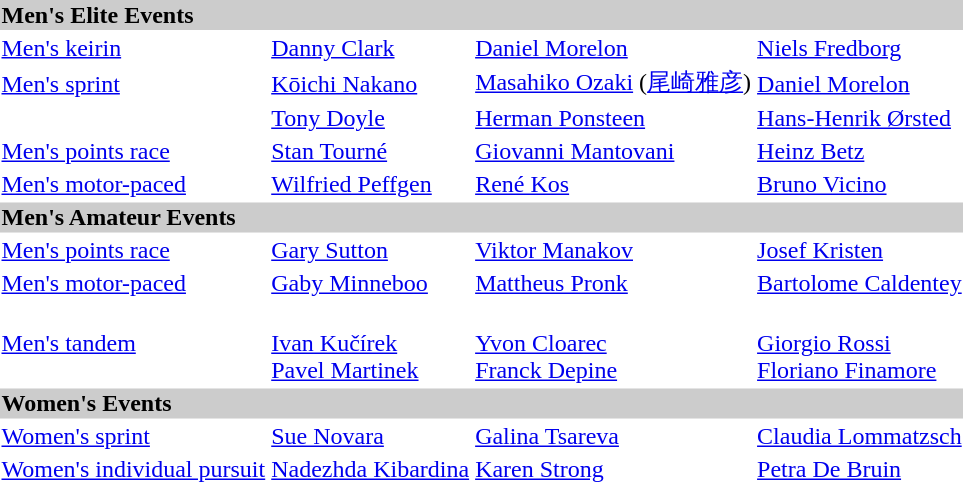<table>
<tr bgcolor="#cccccc">
<td colspan=7><strong>Men's Elite Events</strong></td>
</tr>
<tr>
<td><a href='#'>Men's keirin</a><br></td>
<td><a href='#'>Danny Clark</a><br></td>
<td><a href='#'>Daniel Morelon</a><br></td>
<td><a href='#'>Niels Fredborg</a><br></td>
</tr>
<tr>
<td><a href='#'>Men's sprint</a> <br></td>
<td><a href='#'>Kōichi Nakano</a><br></td>
<td><a href='#'>Masahiko Ozaki</a> (<a href='#'>尾崎雅彦</a>) <br></td>
<td><a href='#'>Daniel Morelon</a><br></td>
</tr>
<tr>
<td><br></td>
<td><a href='#'>Tony Doyle</a><br></td>
<td><a href='#'>Herman Ponsteen</a><br></td>
<td><a href='#'>Hans-Henrik Ørsted</a><br></td>
</tr>
<tr>
<td><a href='#'>Men's points race</a><br></td>
<td><a href='#'>Stan Tourné</a><br></td>
<td><a href='#'>Giovanni Mantovani</a><br></td>
<td><a href='#'>Heinz Betz</a><br></td>
</tr>
<tr>
<td><a href='#'>Men's motor-paced</a><br></td>
<td><a href='#'>Wilfried Peffgen</a><br></td>
<td><a href='#'>René Kos</a><br></td>
<td><a href='#'>Bruno Vicino</a><br></td>
</tr>
<tr bgcolor="#cccccc">
<td colspan=7><strong>Men's Amateur Events</strong></td>
</tr>
<tr>
<td><a href='#'>Men's points race</a><br></td>
<td><a href='#'>Gary Sutton</a><br></td>
<td><a href='#'>Viktor Manakov</a><br></td>
<td><a href='#'>Josef Kristen</a><br></td>
</tr>
<tr>
<td><a href='#'>Men's motor-paced</a><br></td>
<td><a href='#'>Gaby Minneboo</a><br></td>
<td><a href='#'>Mattheus Pronk</a><br></td>
<td><a href='#'>Bartolome Caldentey</a><br></td>
</tr>
<tr>
<td><a href='#'>Men's tandem</a><br></td>
<td> <br><a href='#'>Ivan Kučírek</a><br> <a href='#'>Pavel Martinek</a></td>
<td> <br><a href='#'>Yvon Cloarec</a><br> <a href='#'>Franck Depine</a></td>
<td> <br><a href='#'>Giorgio Rossi</a><br> <a href='#'>Floriano Finamore</a></td>
</tr>
<tr bgcolor="#cccccc">
<td colspan=7><strong>Women's Events</strong></td>
</tr>
<tr>
<td><a href='#'>Women's sprint</a><br></td>
<td><a href='#'>Sue Novara</a><br></td>
<td><a href='#'>Galina Tsareva</a><br></td>
<td><a href='#'>Claudia Lommatzsch</a><br></td>
</tr>
<tr>
<td><a href='#'>Women's individual pursuit</a><br></td>
<td><a href='#'>Nadezhda Kibardina</a><br></td>
<td><a href='#'>Karen Strong</a><br></td>
<td><a href='#'>Petra De Bruin</a><br></td>
</tr>
</table>
